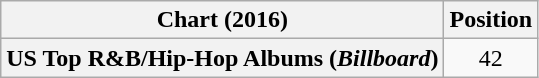<table class="wikitable plainrowheaders" style="text-align:center">
<tr>
<th scope="col">Chart (2016)</th>
<th scope="col">Position</th>
</tr>
<tr>
<th scope="row">US Top R&B/Hip-Hop Albums (<em>Billboard</em>)</th>
<td>42</td>
</tr>
</table>
